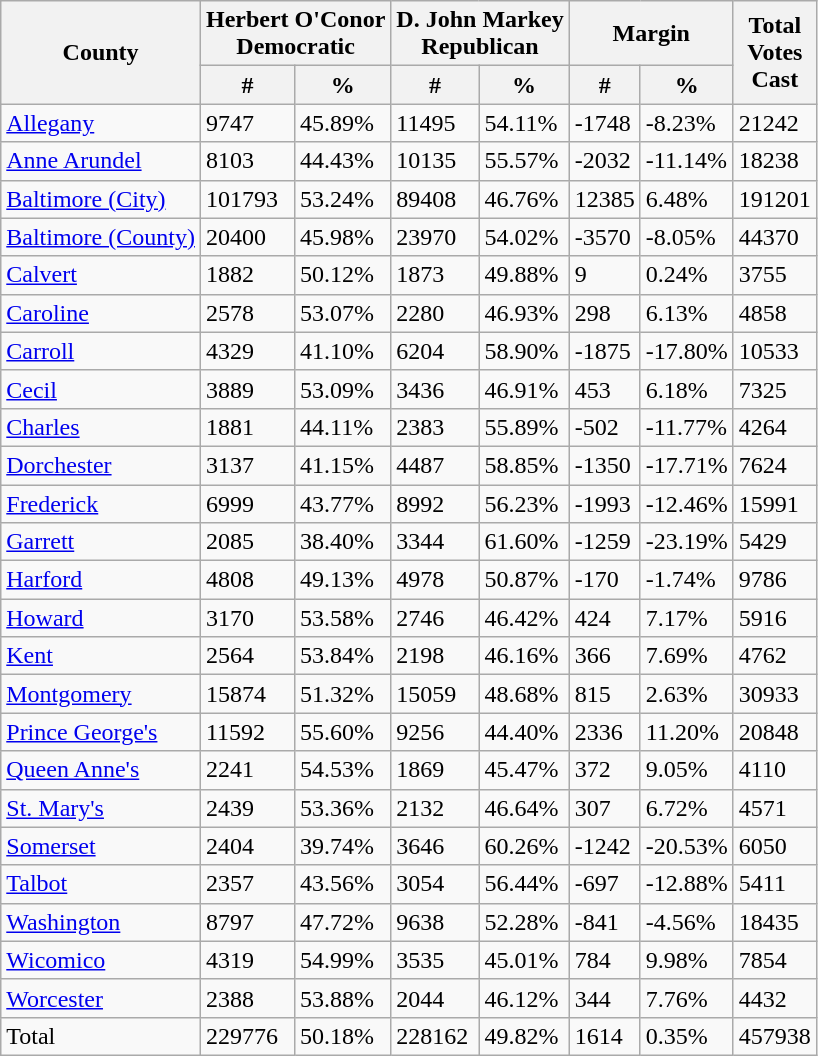<table class="wikitable sortable">
<tr>
<th rowspan="2">County</th>
<th colspan="2" >Herbert O'Conor<br>Democratic</th>
<th colspan="2" >D. John Markey<br>Republican</th>
<th colspan="2">Margin</th>
<th rowspan="2">Total<br>Votes<br>Cast</th>
</tr>
<tr>
<th>#</th>
<th>%</th>
<th>#</th>
<th>%</th>
<th>#</th>
<th>%</th>
</tr>
<tr>
<td><a href='#'>Allegany</a></td>
<td>9747</td>
<td>45.89%</td>
<td>11495</td>
<td>54.11%</td>
<td>-1748</td>
<td>-8.23%</td>
<td>21242</td>
</tr>
<tr>
<td><a href='#'>Anne Arundel</a></td>
<td>8103</td>
<td>44.43%</td>
<td>10135</td>
<td>55.57%</td>
<td>-2032</td>
<td>-11.14%</td>
<td>18238</td>
</tr>
<tr>
<td><a href='#'>Baltimore (City)</a></td>
<td>101793</td>
<td>53.24%</td>
<td>89408</td>
<td>46.76%</td>
<td>12385</td>
<td>6.48%</td>
<td>191201</td>
</tr>
<tr>
<td><a href='#'>Baltimore (County)</a></td>
<td>20400</td>
<td>45.98%</td>
<td>23970</td>
<td>54.02%</td>
<td>-3570</td>
<td>-8.05%</td>
<td>44370</td>
</tr>
<tr>
<td><a href='#'>Calvert</a></td>
<td>1882</td>
<td>50.12%</td>
<td>1873</td>
<td>49.88%</td>
<td>9</td>
<td>0.24%</td>
<td>3755</td>
</tr>
<tr>
<td><a href='#'>Caroline</a></td>
<td>2578</td>
<td>53.07%</td>
<td>2280</td>
<td>46.93%</td>
<td>298</td>
<td>6.13%</td>
<td>4858</td>
</tr>
<tr>
<td><a href='#'>Carroll</a></td>
<td>4329</td>
<td>41.10%</td>
<td>6204</td>
<td>58.90%</td>
<td>-1875</td>
<td>-17.80%</td>
<td>10533</td>
</tr>
<tr>
<td><a href='#'>Cecil</a></td>
<td>3889</td>
<td>53.09%</td>
<td>3436</td>
<td>46.91%</td>
<td>453</td>
<td>6.18%</td>
<td>7325</td>
</tr>
<tr>
<td><a href='#'>Charles</a></td>
<td>1881</td>
<td>44.11%</td>
<td>2383</td>
<td>55.89%</td>
<td>-502</td>
<td>-11.77%</td>
<td>4264</td>
</tr>
<tr>
<td><a href='#'>Dorchester</a></td>
<td>3137</td>
<td>41.15%</td>
<td>4487</td>
<td>58.85%</td>
<td>-1350</td>
<td>-17.71%</td>
<td>7624</td>
</tr>
<tr>
<td><a href='#'>Frederick</a></td>
<td>6999</td>
<td>43.77%</td>
<td>8992</td>
<td>56.23%</td>
<td>-1993</td>
<td>-12.46%</td>
<td>15991</td>
</tr>
<tr>
<td><a href='#'>Garrett</a></td>
<td>2085</td>
<td>38.40%</td>
<td>3344</td>
<td>61.60%</td>
<td>-1259</td>
<td>-23.19%</td>
<td>5429</td>
</tr>
<tr>
<td><a href='#'>Harford</a></td>
<td>4808</td>
<td>49.13%</td>
<td>4978</td>
<td>50.87%</td>
<td>-170</td>
<td>-1.74%</td>
<td>9786</td>
</tr>
<tr>
<td><a href='#'>Howard</a></td>
<td>3170</td>
<td>53.58%</td>
<td>2746</td>
<td>46.42%</td>
<td>424</td>
<td>7.17%</td>
<td>5916</td>
</tr>
<tr>
<td><a href='#'>Kent</a></td>
<td>2564</td>
<td>53.84%</td>
<td>2198</td>
<td>46.16%</td>
<td>366</td>
<td>7.69%</td>
<td>4762</td>
</tr>
<tr>
<td><a href='#'>Montgomery</a></td>
<td>15874</td>
<td>51.32%</td>
<td>15059</td>
<td>48.68%</td>
<td>815</td>
<td>2.63%</td>
<td>30933</td>
</tr>
<tr>
<td><a href='#'>Prince George's</a></td>
<td>11592</td>
<td>55.60%</td>
<td>9256</td>
<td>44.40%</td>
<td>2336</td>
<td>11.20%</td>
<td>20848</td>
</tr>
<tr>
<td><a href='#'>Queen Anne's</a></td>
<td>2241</td>
<td>54.53%</td>
<td>1869</td>
<td>45.47%</td>
<td>372</td>
<td>9.05%</td>
<td>4110</td>
</tr>
<tr>
<td><a href='#'>St. Mary's</a></td>
<td>2439</td>
<td>53.36%</td>
<td>2132</td>
<td>46.64%</td>
<td>307</td>
<td>6.72%</td>
<td>4571</td>
</tr>
<tr>
<td><a href='#'>Somerset</a></td>
<td>2404</td>
<td>39.74%</td>
<td>3646</td>
<td>60.26%</td>
<td>-1242</td>
<td>-20.53%</td>
<td>6050</td>
</tr>
<tr>
<td><a href='#'>Talbot</a></td>
<td>2357</td>
<td>43.56%</td>
<td>3054</td>
<td>56.44%</td>
<td>-697</td>
<td>-12.88%</td>
<td>5411</td>
</tr>
<tr>
<td><a href='#'>Washington</a></td>
<td>8797</td>
<td>47.72%</td>
<td>9638</td>
<td>52.28%</td>
<td>-841</td>
<td>-4.56%</td>
<td>18435</td>
</tr>
<tr>
<td><a href='#'>Wicomico</a></td>
<td>4319</td>
<td>54.99%</td>
<td>3535</td>
<td>45.01%</td>
<td>784</td>
<td>9.98%</td>
<td>7854</td>
</tr>
<tr>
<td><a href='#'>Worcester</a></td>
<td>2388</td>
<td>53.88%</td>
<td>2044</td>
<td>46.12%</td>
<td>344</td>
<td>7.76%</td>
<td>4432</td>
</tr>
<tr>
<td>Total</td>
<td>229776</td>
<td>50.18%</td>
<td>228162</td>
<td>49.82%</td>
<td>1614</td>
<td>0.35%</td>
<td>457938</td>
</tr>
</table>
